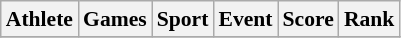<table class="wikitable sortable" style="font-size:90%">
<tr>
<th>Athlete</th>
<th>Games</th>
<th>Sport</th>
<th>Event</th>
<th>Score</th>
<th>Rank</th>
</tr>
<tr>
</tr>
</table>
